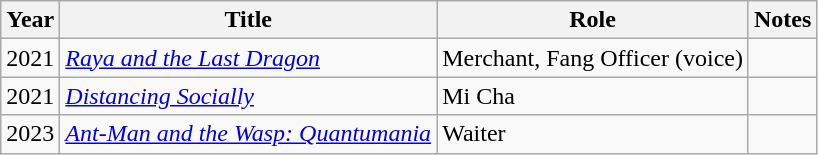<table class="wikitable sortable">
<tr>
<th>Year</th>
<th>Title</th>
<th>Role</th>
<th class="unsortable">Notes</th>
</tr>
<tr>
<td>2021</td>
<td><em><a href='#'>Raya and the Last Dragon</a></em></td>
<td>Merchant, Fang Officer (voice)</td>
<td></td>
</tr>
<tr>
<td>2021</td>
<td><em><a href='#'>Distancing Socially</a></em></td>
<td>Mi Cha</td>
<td></td>
</tr>
<tr>
<td>2023</td>
<td><em><a href='#'>Ant-Man and the Wasp: Quantumania</a></em></td>
<td>Waiter</td>
<td></td>
</tr>
</table>
